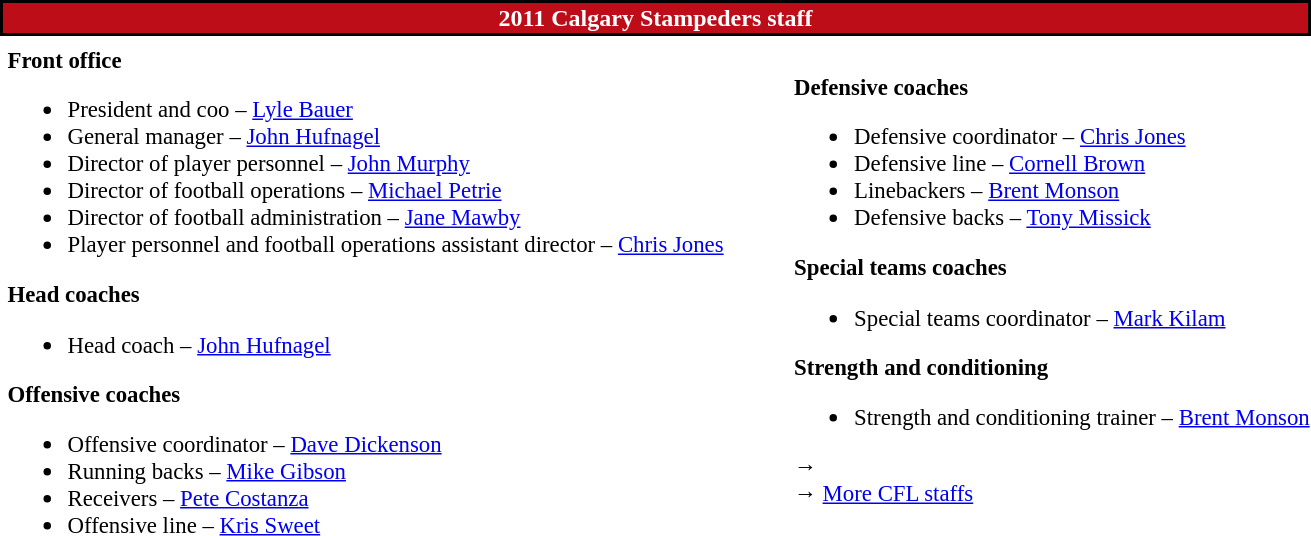<table class="toccolours" style="text-align: left;">
<tr>
<th colspan="7" style="text-align:center;background-color: #bd0d18; color:white; border:2px solid black;">2011 Calgary Stampeders staff</th>
</tr>
<tr>
<td colspan=7 align="right"></td>
</tr>
<tr>
<td valign="top"></td>
<td style="font-size: 95%;" valign="top"><strong>Front office</strong><br><ul><li>President and coo – <a href='#'>Lyle Bauer</a></li><li>General manager – <a href='#'>John Hufnagel</a></li><li>Director of player personnel – <a href='#'>John Murphy</a></li><li>Director of football operations – <a href='#'>Michael Petrie</a></li><li>Director of football administration – <a href='#'>Jane Mawby</a></li><li>Player personnel and football operations assistant director – <a href='#'>Chris Jones</a></li></ul><strong>Head coaches</strong><ul><li>Head coach – <a href='#'>John Hufnagel</a></li></ul><strong>Offensive coaches</strong><ul><li>Offensive coordinator – <a href='#'>Dave Dickenson</a></li><li>Running backs – <a href='#'>Mike Gibson</a></li><li>Receivers – <a href='#'>Pete Costanza</a></li><li>Offensive line – <a href='#'>Kris Sweet</a></li></ul></td>
<td width="35"> </td>
<td valign="top"></td>
<td style="font-size: 95%;" valign="top"><br><strong>Defensive coaches</strong><ul><li>Defensive coordinator – <a href='#'>Chris Jones</a></li><li>Defensive line – <a href='#'>Cornell Brown</a></li><li>Linebackers – <a href='#'>Brent Monson</a></li><li>Defensive backs – <a href='#'>Tony Missick</a></li></ul><strong>Special teams coaches</strong><ul><li>Special teams coordinator – <a href='#'>Mark Kilam</a></li></ul><strong>Strength and conditioning</strong><ul><li>Strength and conditioning trainer – <a href='#'>Brent Monson</a></li></ul>→ <span></span><br>
→ <a href='#'>More CFL staffs</a></td>
</tr>
</table>
